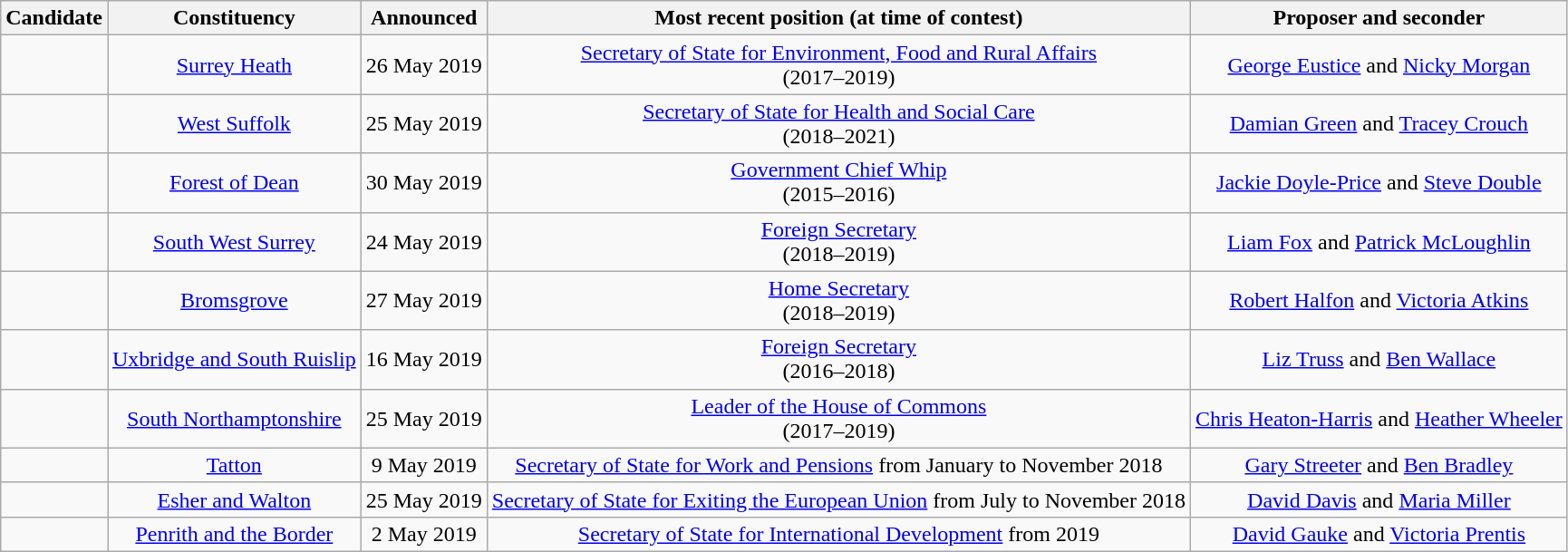<table class="wikitable sortable" style="text-align:center">
<tr>
<th>Candidate</th>
<th>Constituency</th>
<th>Announced</th>
<th>Most recent position (at time of contest)</th>
<th>Proposer and seconder</th>
</tr>
<tr>
<td><br><strong></strong></td>
<td><a href='#'>Surrey Heath</a><br> </td>
<td>26 May 2019</td>
<td><a href='#'>Secretary of State for Environment, Food and Rural Affairs</a><br>(2017–2019)</td>
<td><a href='#'>George Eustice</a> and <a href='#'>Nicky Morgan</a></td>
</tr>
<tr>
<td><br><strong></strong></td>
<td><a href='#'>West Suffolk</a><br> </td>
<td>25 May 2019</td>
<td><a href='#'>Secretary of State for Health and Social Care</a><br>(2018–2021)</td>
<td><a href='#'>Damian Green</a> and <a href='#'>Tracey Crouch</a></td>
</tr>
<tr>
<td><br><strong></strong></td>
<td><a href='#'>Forest of Dean</a><br> </td>
<td>30 May 2019</td>
<td><a href='#'>Government Chief Whip</a><br>(2015–2016)</td>
<td><a href='#'>Jackie Doyle-Price</a> and <a href='#'>Steve Double</a></td>
</tr>
<tr>
<td><br><strong></strong></td>
<td><a href='#'>South West Surrey</a><br> </td>
<td>24 May 2019</td>
<td><a href='#'>Foreign Secretary</a><br>(2018–2019)</td>
<td><a href='#'>Liam Fox</a> and <a href='#'>Patrick McLoughlin</a></td>
</tr>
<tr>
<td><br><strong></strong></td>
<td><a href='#'>Bromsgrove</a><br> </td>
<td>27 May 2019</td>
<td><a href='#'>Home Secretary</a><br>(2018–2019)</td>
<td><a href='#'>Robert Halfon</a> and <a href='#'>Victoria Atkins</a></td>
</tr>
<tr>
<td><br><strong></strong></td>
<td><a href='#'>Uxbridge and South Ruislip</a><br> </td>
<td>16 May 2019</td>
<td><a href='#'>Foreign Secretary</a><br>(2016–2018)</td>
<td><a href='#'>Liz Truss</a> and <a href='#'>Ben Wallace</a></td>
</tr>
<tr>
<td><br><strong></strong></td>
<td><a href='#'>South Northamptonshire</a><br> </td>
<td>25 May 2019</td>
<td><a href='#'>Leader of the House of Commons</a><br>(2017–2019)</td>
<td><a href='#'>Chris Heaton-Harris</a> and <a href='#'>Heather Wheeler</a></td>
</tr>
<tr>
<td><br><strong></strong></td>
<td><a href='#'>Tatton</a><br> </td>
<td>9 May 2019</td>
<td><a href='#'>Secretary of State for Work and Pensions</a> from January to November 2018</td>
<td><a href='#'>Gary Streeter</a> and <a href='#'>Ben Bradley</a></td>
</tr>
<tr>
<td><br><strong></strong></td>
<td><a href='#'>Esher and Walton</a><br> </td>
<td>25 May 2019</td>
<td><a href='#'>Secretary of State for Exiting the European Union</a> from July to November 2018</td>
<td><a href='#'>David Davis</a> and <a href='#'>Maria Miller</a></td>
</tr>
<tr>
<td><br><strong></strong></td>
<td><a href='#'>Penrith and the Border</a><br> </td>
<td>2 May 2019</td>
<td><a href='#'>Secretary of State for International Development</a> from 2019</td>
<td><a href='#'>David Gauke</a> and <a href='#'>Victoria Prentis</a></td>
</tr>
</table>
